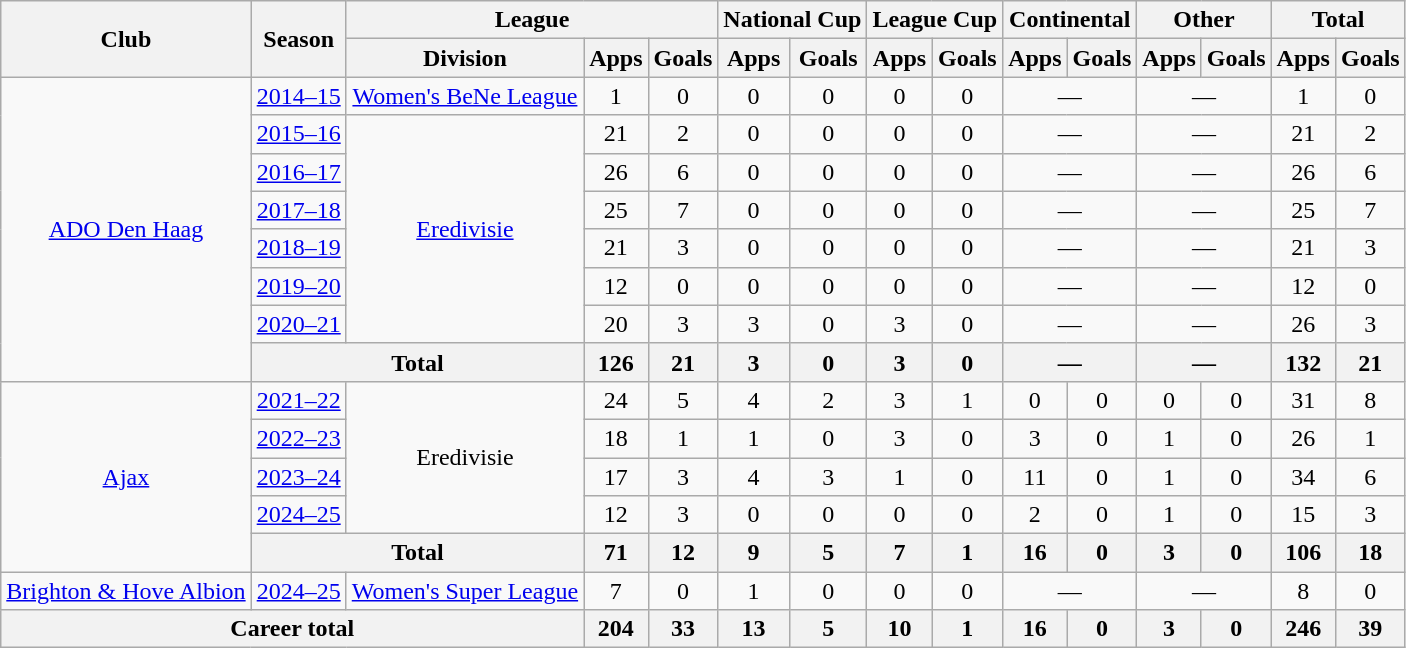<table class="wikitable" style="text-align: center;">
<tr>
<th rowspan="2">Club</th>
<th rowspan="2">Season</th>
<th colspan="3">League</th>
<th colspan="2">National Cup</th>
<th colspan="2">League Cup</th>
<th colspan="2">Continental</th>
<th colspan="2">Other</th>
<th colspan="2">Total</th>
</tr>
<tr>
<th>Division</th>
<th>Apps</th>
<th>Goals</th>
<th>Apps</th>
<th>Goals</th>
<th>Apps</th>
<th>Goals</th>
<th>Apps</th>
<th>Goals</th>
<th>Apps</th>
<th>Goals</th>
<th>Apps</th>
<th>Goals</th>
</tr>
<tr>
<td rowspan=8><a href='#'>ADO Den Haag</a></td>
<td><a href='#'>2014–15</a></td>
<td><a href='#'>Women's BeNe League</a></td>
<td>1</td>
<td>0</td>
<td>0</td>
<td>0</td>
<td>0</td>
<td>0</td>
<td colspan="2">—</td>
<td colspan="2">—</td>
<td>1</td>
<td>0</td>
</tr>
<tr>
<td><a href='#'>2015–16</a></td>
<td rowspan=6><a href='#'>Eredivisie</a></td>
<td>21</td>
<td>2</td>
<td>0</td>
<td>0</td>
<td>0</td>
<td>0</td>
<td colspan="2">—</td>
<td colspan="2">—</td>
<td>21</td>
<td>2</td>
</tr>
<tr>
<td><a href='#'>2016–17</a></td>
<td>26</td>
<td>6</td>
<td>0</td>
<td>0</td>
<td>0</td>
<td>0</td>
<td colspan="2">—</td>
<td colspan="2">—</td>
<td>26</td>
<td>6</td>
</tr>
<tr>
<td><a href='#'>2017–18</a></td>
<td>25</td>
<td>7</td>
<td>0</td>
<td>0</td>
<td>0</td>
<td>0</td>
<td colspan="2">—</td>
<td colspan="2">—</td>
<td>25</td>
<td>7</td>
</tr>
<tr>
<td><a href='#'>2018–19</a></td>
<td>21</td>
<td>3</td>
<td>0</td>
<td>0</td>
<td>0</td>
<td>0</td>
<td colspan="2">—</td>
<td colspan="2">—</td>
<td>21</td>
<td>3</td>
</tr>
<tr>
<td><a href='#'>2019–20</a></td>
<td>12</td>
<td>0</td>
<td>0</td>
<td>0</td>
<td>0</td>
<td>0</td>
<td colspan="2">—</td>
<td colspan="2">—</td>
<td>12</td>
<td>0</td>
</tr>
<tr>
<td><a href='#'>2020–21</a></td>
<td>20</td>
<td>3</td>
<td>3</td>
<td>0</td>
<td>3</td>
<td>0</td>
<td colspan="2">—</td>
<td colspan="2">—</td>
<td>26</td>
<td>3</td>
</tr>
<tr>
<th colspan="2">Total</th>
<th>126</th>
<th>21</th>
<th>3</th>
<th>0</th>
<th>3</th>
<th>0</th>
<th colspan="2">—</th>
<th colspan="2">—</th>
<th>132</th>
<th>21</th>
</tr>
<tr>
<td rowspan=5><a href='#'>Ajax</a></td>
<td><a href='#'>2021–22</a></td>
<td rowspan=4>Eredivisie</td>
<td>24</td>
<td>5</td>
<td>4</td>
<td>2</td>
<td>3</td>
<td>1</td>
<td>0</td>
<td>0</td>
<td>0</td>
<td>0</td>
<td>31</td>
<td>8</td>
</tr>
<tr>
<td><a href='#'>2022–23</a></td>
<td>18</td>
<td>1</td>
<td>1</td>
<td>0</td>
<td>3</td>
<td>0</td>
<td>3</td>
<td>0</td>
<td>1</td>
<td>0</td>
<td>26</td>
<td>1</td>
</tr>
<tr>
<td><a href='#'>2023–24</a></td>
<td>17</td>
<td>3</td>
<td>4</td>
<td>3</td>
<td>1</td>
<td>0</td>
<td>11</td>
<td>0</td>
<td>1</td>
<td>0</td>
<td>34</td>
<td>6</td>
</tr>
<tr>
<td><a href='#'>2024–25</a></td>
<td>12</td>
<td>3</td>
<td>0</td>
<td>0</td>
<td>0</td>
<td>0</td>
<td>2</td>
<td>0</td>
<td>1</td>
<td>0</td>
<td>15</td>
<td>3</td>
</tr>
<tr>
<th colspan="2">Total</th>
<th>71</th>
<th>12</th>
<th>9</th>
<th>5</th>
<th>7</th>
<th>1</th>
<th>16</th>
<th>0</th>
<th>3</th>
<th>0</th>
<th>106</th>
<th>18</th>
</tr>
<tr>
<td><a href='#'>Brighton & Hove Albion</a></td>
<td><a href='#'>2024–25</a></td>
<td><a href='#'>Women's Super League</a></td>
<td>7</td>
<td>0</td>
<td>1</td>
<td>0</td>
<td>0</td>
<td>0</td>
<td colspan="2">—</td>
<td colspan="2">—</td>
<td>8</td>
<td>0</td>
</tr>
<tr>
<th colspan="3">Career total</th>
<th>204</th>
<th>33</th>
<th>13</th>
<th>5</th>
<th>10</th>
<th>1</th>
<th>16</th>
<th>0</th>
<th>3</th>
<th>0</th>
<th>246</th>
<th>39</th>
</tr>
</table>
